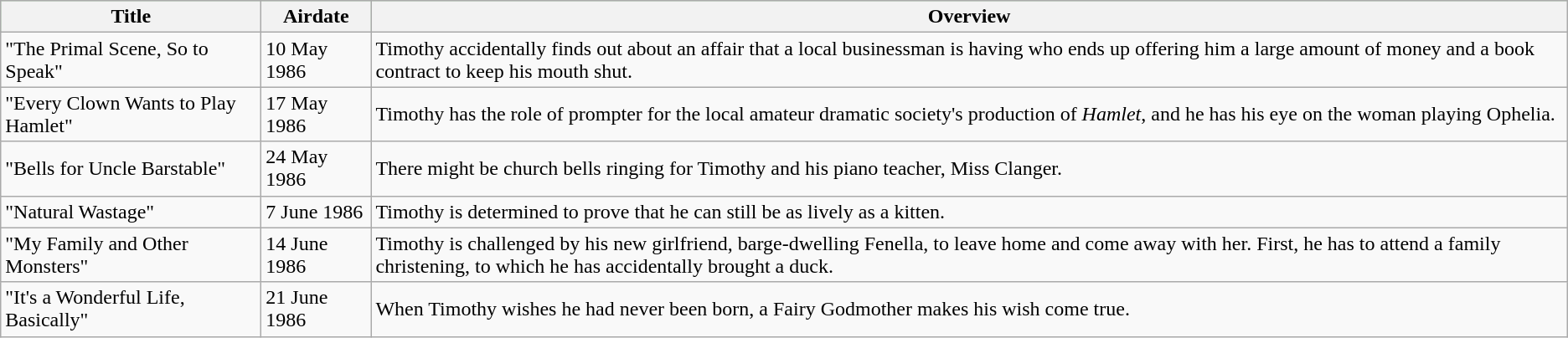<table class="wikitable" style="font-size: 100%;">
<tr style="background:#aaeeaa">
<th width="200">Title</th>
<th width="80">Airdate</th>
<th>Overview</th>
</tr>
<tr>
<td>"The Primal Scene, So to Speak"</td>
<td>10 May 1986</td>
<td>Timothy accidentally finds out about an affair that a local businessman is having who ends up offering him a large amount of money and a book contract to keep his mouth shut.</td>
</tr>
<tr>
<td>"Every Clown Wants to Play Hamlet"</td>
<td>17 May 1986</td>
<td>Timothy has the role of prompter for the local amateur dramatic society's production of <em>Hamlet</em>, and he has his eye on the woman playing Ophelia.</td>
</tr>
<tr>
<td>"Bells for Uncle Barstable"</td>
<td>24 May 1986</td>
<td>There might be church bells ringing for Timothy and his piano teacher, Miss Clanger.</td>
</tr>
<tr>
<td>"Natural Wastage"</td>
<td>7 June 1986</td>
<td>Timothy is determined to prove that he can still be as lively as a kitten.</td>
</tr>
<tr>
<td>"My Family and Other Monsters"</td>
<td>14 June 1986</td>
<td>Timothy is challenged by his new girlfriend, barge-dwelling Fenella, to leave home and come away with her. First, he has to attend a family christening, to which he has accidentally brought a duck.</td>
</tr>
<tr>
<td>"It's a Wonderful Life, Basically"</td>
<td>21 June 1986</td>
<td>When Timothy wishes he had never been born, a Fairy Godmother makes his wish come true.</td>
</tr>
</table>
